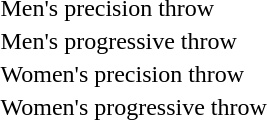<table>
<tr>
<td>Men's precision throw</td>
<td></td>
<td></td>
<td></td>
</tr>
<tr>
<td>Men's progressive throw</td>
<td></td>
<td></td>
<td></td>
</tr>
<tr>
<td>Women's precision throw</td>
<td></td>
<td></td>
<td></td>
</tr>
<tr>
<td>Women's progressive throw</td>
<td></td>
<td></td>
<td></td>
</tr>
</table>
